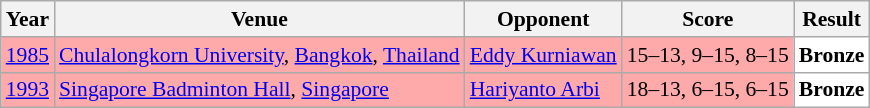<table class="sortable wikitable" style="font-size: 90%;">
<tr>
<th>Year</th>
<th>Venue</th>
<th>Opponent</th>
<th>Score</th>
<th>Result</th>
</tr>
<tr style="background:#FFAAAA">
<td align="center"><a href='#'>1985</a></td>
<td align="left"><a href='#'>Chulalongkorn University</a>, <a href='#'>Bangkok</a>, <a href='#'>Thailand</a></td>
<td align="left"> <a href='#'>Eddy Kurniawan</a></td>
<td align="left">15–13, 9–15, 8–15</td>
<td style="text-align:left; background:white"> <strong>Bronze</strong></td>
</tr>
<tr style="background:#FFAAAA">
<td align="center"><a href='#'>1993</a></td>
<td align="left"><a href='#'>Singapore Badminton Hall</a>, <a href='#'>Singapore</a></td>
<td align="left"> <a href='#'>Hariyanto Arbi</a></td>
<td align="left">18–13, 6–15, 6–15</td>
<td style="text-align:left; background:white"> <strong>Bronze</strong></td>
</tr>
</table>
